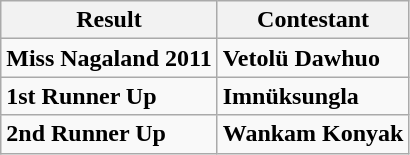<table class="wikitable">
<tr>
<th>Result</th>
<th>Contestant</th>
</tr>
<tr>
<td><strong>Miss Nagaland 2011</strong></td>
<td><strong>Vetolü Dawhuo</strong></td>
</tr>
<tr>
<td><strong>1st Runner Up</strong></td>
<td><strong>Imnüksungla</strong></td>
</tr>
<tr>
<td><strong>2nd Runner Up</strong></td>
<td><strong>Wankam Konyak</strong></td>
</tr>
</table>
